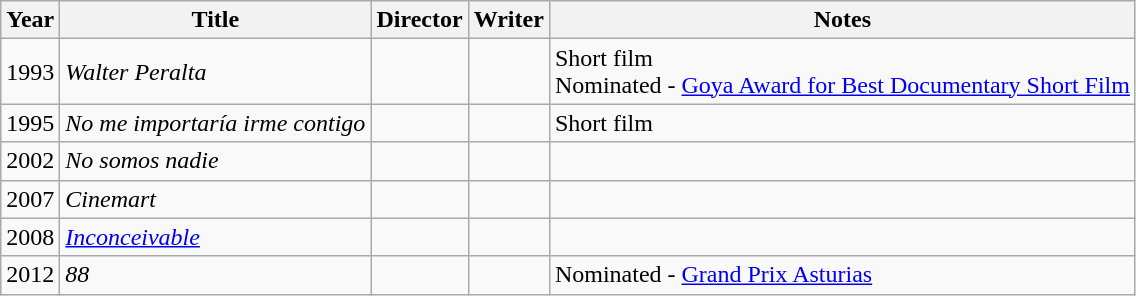<table class="wikitable sortable">
<tr>
<th>Year</th>
<th>Title</th>
<th>Director</th>
<th>Writer</th>
<th class="unsortable">Notes</th>
</tr>
<tr>
<td>1993</td>
<td><em>Walter Peralta</em></td>
<td></td>
<td></td>
<td>Short film<br>Nominated - <a href='#'>Goya Award for Best Documentary Short Film</a></td>
</tr>
<tr>
<td>1995</td>
<td><em>No me importaría irme contigo</em></td>
<td></td>
<td></td>
<td>Short film</td>
</tr>
<tr>
<td>2002</td>
<td><em>No somos nadie</em></td>
<td></td>
<td></td>
<td></td>
</tr>
<tr>
<td>2007</td>
<td><em>Cinemart</em></td>
<td></td>
<td></td>
<td></td>
</tr>
<tr>
<td>2008</td>
<td><em><a href='#'>Inconceivable</a></em></td>
<td></td>
<td></td>
<td></td>
</tr>
<tr>
<td>2012</td>
<td><em>88</em></td>
<td></td>
<td></td>
<td>Nominated - <a href='#'>Grand Prix Asturias</a></td>
</tr>
</table>
